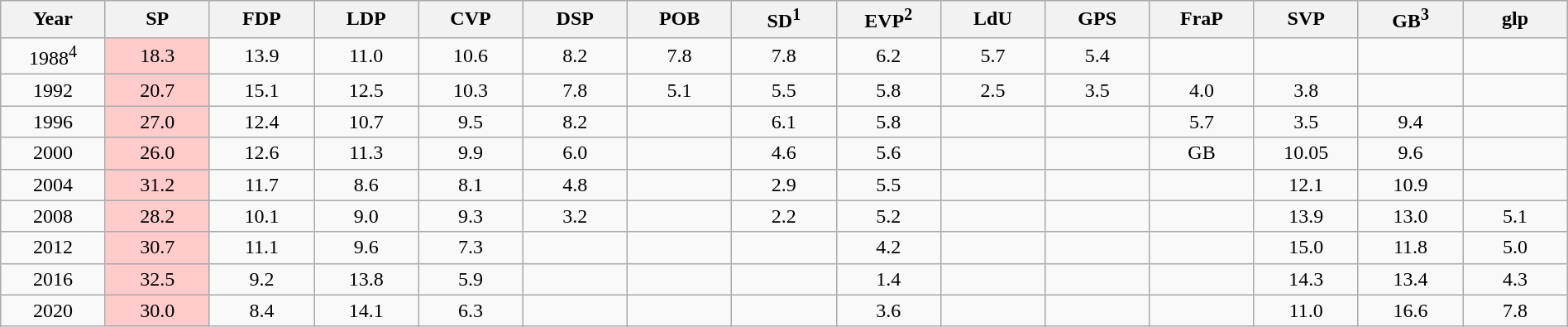<table width="100%" class="wikitable">
<tr>
<th width="6%" bgcolor="#e4e0e4">Year</th>
<th width="6%" bgcolor="#e4e0e4">SP</th>
<th width="6%" bgcolor="#e4e0e4">FDP</th>
<th width="6%" bgcolor="#e4e0e4">LDP</th>
<th width="6%" bgcolor="#e4e0e4">CVP</th>
<th width="6%" bgcolor="#e4e0e4">DSP</th>
<th width="6%" bgcolor="#e4e0e4">POB</th>
<th width="6%" bgcolor="#e4e0e4">SD<sup>1</sup></th>
<th width="6%" bgcolor="#e4e0e4">EVP<sup>2</sup></th>
<th width="6%" bgcolor="#e4e0e4">LdU</th>
<th width="6%" bgcolor="#e4e0e4">GPS</th>
<th width="6%" bgcolor="#e4e0e4">FraP</th>
<th width="6%" bgcolor="#e4e0e4">SVP</th>
<th width="6%" bgcolor="#e4e0e4">GB<sup>3</sup></th>
<th width="6%" bgcolor="#e4e0e4">glp</th>
</tr>
<tr align="center">
<td>1988<sup>4</sup></td>
<td style="background-color:#FFCBCB">18.3</td>
<td>13.9</td>
<td>11.0</td>
<td>10.6</td>
<td>8.2</td>
<td>7.8</td>
<td>7.8</td>
<td>6.2</td>
<td>5.7</td>
<td>5.4</td>
<td></td>
<td></td>
<td></td>
<td></td>
</tr>
<tr align="center">
<td>1992</td>
<td style="background-color:#FFCBCB">20.7</td>
<td>15.1</td>
<td>12.5</td>
<td>10.3</td>
<td>7.8</td>
<td>5.1</td>
<td>5.5</td>
<td>5.8</td>
<td>2.5</td>
<td>3.5</td>
<td>4.0</td>
<td>3.8</td>
<td></td>
<td></td>
</tr>
<tr align="center">
<td>1996</td>
<td style="background-color:#FFCBCB">27.0</td>
<td>12.4</td>
<td>10.7</td>
<td>9.5</td>
<td>8.2</td>
<td></td>
<td>6.1</td>
<td>5.8</td>
<td></td>
<td></td>
<td>5.7</td>
<td>3.5</td>
<td>9.4</td>
<td></td>
</tr>
<tr align="center">
<td>2000</td>
<td style="background-color:#FFCBCB">26.0</td>
<td>12.6</td>
<td>11.3</td>
<td>9.9</td>
<td>6.0</td>
<td></td>
<td>4.6</td>
<td>5.6</td>
<td></td>
<td></td>
<td>GB</td>
<td>10.05</td>
<td>9.6</td>
<td></td>
</tr>
<tr align="center">
<td>2004</td>
<td style="background-color:#FFCBCB">31.2</td>
<td>11.7</td>
<td>8.6</td>
<td>8.1</td>
<td>4.8</td>
<td></td>
<td>2.9</td>
<td>5.5</td>
<td></td>
<td></td>
<td></td>
<td>12.1</td>
<td>10.9</td>
<td></td>
</tr>
<tr align="center">
<td>2008</td>
<td style="background-color:#FFCBCB">28.2</td>
<td>10.1</td>
<td>9.0</td>
<td>9.3</td>
<td>3.2</td>
<td></td>
<td>2.2</td>
<td>5.2</td>
<td></td>
<td></td>
<td></td>
<td>13.9</td>
<td>13.0</td>
<td>5.1</td>
</tr>
<tr align="center">
<td>2012</td>
<td style="background-color:#FFCBCB">30.7</td>
<td>11.1</td>
<td>9.6</td>
<td>7.3</td>
<td></td>
<td></td>
<td></td>
<td>4.2</td>
<td></td>
<td></td>
<td></td>
<td>15.0</td>
<td>11.8</td>
<td>5.0</td>
</tr>
<tr align="center">
<td>2016</td>
<td style="background-color:#FFCBCB">32.5</td>
<td>9.2</td>
<td>13.8</td>
<td>5.9</td>
<td></td>
<td></td>
<td></td>
<td>1.4</td>
<td></td>
<td></td>
<td></td>
<td>14.3</td>
<td>13.4</td>
<td>4.3</td>
</tr>
<tr align="center">
<td>2020</td>
<td style="background-color:#FFCBCB">30.0</td>
<td>8.4</td>
<td>14.1</td>
<td>6.3</td>
<td></td>
<td></td>
<td></td>
<td>3.6</td>
<td></td>
<td></td>
<td></td>
<td>11.0</td>
<td>16.6</td>
<td>7.8</td>
</tr>
</table>
